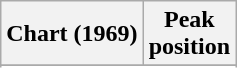<table class="wikitable sortable plainrowheaders" style="text-align:center">
<tr>
<th scope="col">Chart (1969)</th>
<th scope="col">Peak<br> position</th>
</tr>
<tr>
</tr>
<tr>
</tr>
</table>
